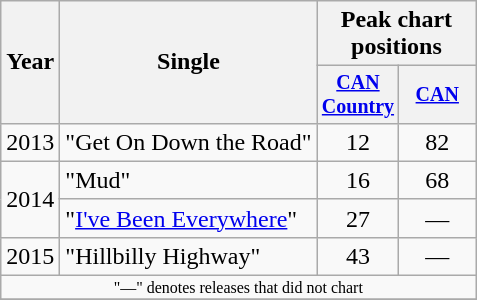<table class="wikitable" style="text-align:center;">
<tr>
<th rowspan="2">Year</th>
<th rowspan="2">Single</th>
<th colspan="2">Peak chart<br>positions</th>
</tr>
<tr style="font-size:smaller;">
<th width="45"><a href='#'>CAN Country</a><br></th>
<th width="45"><a href='#'>CAN</a><br></th>
</tr>
<tr>
<td>2013</td>
<td align="left">"Get On Down the Road"</td>
<td>12</td>
<td>82</td>
</tr>
<tr>
<td rowspan="2">2014</td>
<td align="left">"Mud"</td>
<td>16</td>
<td>68</td>
</tr>
<tr>
<td align="left">"<a href='#'>I've Been Everywhere</a>"</td>
<td>27</td>
<td>—</td>
</tr>
<tr>
<td>2015</td>
<td align="left">"Hillbilly Highway"</td>
<td>43</td>
<td>—</td>
</tr>
<tr>
<td colspan="4" style="font-size:8pt">"—" denotes releases that did not chart</td>
</tr>
<tr>
</tr>
</table>
